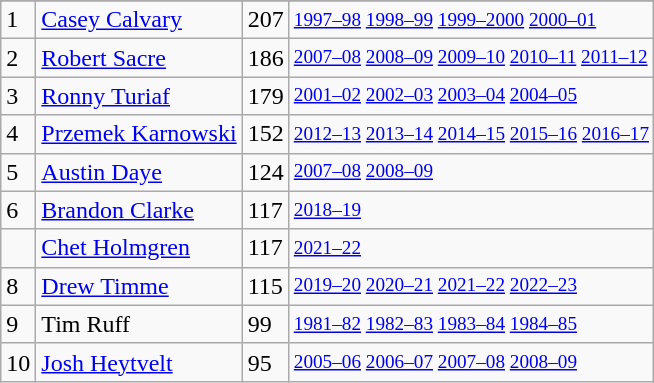<table class="wikitable">
<tr>
</tr>
<tr>
<td>1</td>
<td><a href='#'>Casey Calvary</a></td>
<td>207</td>
<td style="font-size:80%;"><a href='#'>1997–98</a> <a href='#'>1998–99</a> <a href='#'>1999–2000</a> <a href='#'>2000–01</a></td>
</tr>
<tr>
<td>2</td>
<td><a href='#'>Robert Sacre</a></td>
<td>186</td>
<td style="font-size:80%;"><a href='#'>2007–08</a> <a href='#'>2008–09</a> <a href='#'>2009–10</a> <a href='#'>2010–11</a> <a href='#'>2011–12</a></td>
</tr>
<tr>
<td>3</td>
<td><a href='#'>Ronny Turiaf</a></td>
<td>179</td>
<td style="font-size:80%;"><a href='#'>2001–02</a> <a href='#'>2002–03</a> <a href='#'>2003–04</a> <a href='#'>2004–05</a></td>
</tr>
<tr>
<td>4</td>
<td><a href='#'>Przemek Karnowski</a></td>
<td>152</td>
<td style="font-size:80%;"><a href='#'>2012–13</a> <a href='#'>2013–14</a> <a href='#'>2014–15</a> <a href='#'>2015–16</a> <a href='#'>2016–17</a></td>
</tr>
<tr>
<td>5</td>
<td><a href='#'>Austin Daye</a></td>
<td>124</td>
<td style="font-size:80%;"><a href='#'>2007–08</a> <a href='#'>2008–09</a></td>
</tr>
<tr>
<td>6</td>
<td><a href='#'>Brandon Clarke</a></td>
<td>117</td>
<td style="font-size:80%;"><a href='#'>2018–19</a></td>
</tr>
<tr>
<td></td>
<td><a href='#'>Chet Holmgren</a></td>
<td>117</td>
<td style="font-size:80%;"><a href='#'>2021–22</a></td>
</tr>
<tr>
<td>8</td>
<td><a href='#'>Drew Timme</a></td>
<td>115</td>
<td style="font-size:80%;"><a href='#'>2019–20</a> <a href='#'>2020–21</a> <a href='#'>2021–22</a> <a href='#'>2022–23</a></td>
</tr>
<tr>
<td>9</td>
<td>Tim Ruff</td>
<td>99</td>
<td style="font-size:80%;"><a href='#'>1981–82</a> <a href='#'>1982–83</a> <a href='#'>1983–84</a> <a href='#'>1984–85</a></td>
</tr>
<tr>
<td>10</td>
<td><a href='#'>Josh Heytvelt</a></td>
<td>95</td>
<td style="font-size:80%;"><a href='#'>2005–06</a> <a href='#'>2006–07</a> <a href='#'>2007–08</a> <a href='#'>2008–09</a></td>
</tr>
</table>
